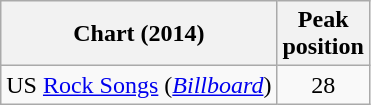<table class="wikitable">
<tr>
<th>Chart (2014)</th>
<th>Peak<br>position</th>
</tr>
<tr>
<td>US <a href='#'>Rock Songs</a> (<em><a href='#'>Billboard</a></em>)</td>
<td align=center>28</td>
</tr>
</table>
